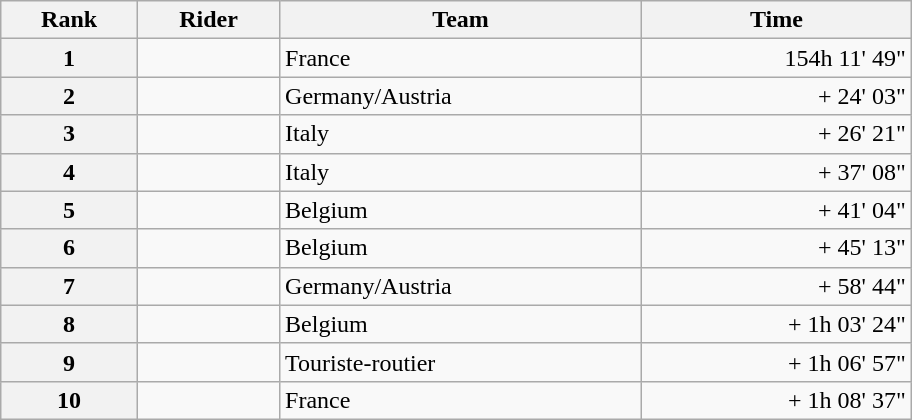<table class="wikitable" style="width:38em;margin-bottom:0;">
<tr>
<th scope="col">Rank</th>
<th scope="col">Rider</th>
<th scope="col">Team</th>
<th scope="col">Time</th>
</tr>
<tr>
<th scope="row">1</th>
<td></td>
<td>France</td>
<td style="text-align:right;">154h 11' 49"</td>
</tr>
<tr>
<th scope="row">2</th>
<td></td>
<td>Germany/Austria</td>
<td style="text-align:right;">+ 24' 03"</td>
</tr>
<tr>
<th scope="row">3</th>
<td></td>
<td>Italy</td>
<td style="text-align:right;">+ 26' 21"</td>
</tr>
<tr>
<th scope="row">4</th>
<td></td>
<td>Italy</td>
<td style="text-align:right;">+ 37' 08"</td>
</tr>
<tr>
<th scope="row">5</th>
<td></td>
<td>Belgium</td>
<td style="text-align:right;">+ 41' 04"</td>
</tr>
<tr>
<th scope="row">6</th>
<td></td>
<td>Belgium</td>
<td style="text-align:right;">+ 45' 13"</td>
</tr>
<tr>
<th scope="row">7</th>
<td></td>
<td>Germany/Austria</td>
<td style="text-align:right;">+ 58' 44"</td>
</tr>
<tr>
<th scope="row">8</th>
<td></td>
<td>Belgium</td>
<td style="text-align:right;">+ 1h 03' 24"</td>
</tr>
<tr>
<th scope="row">9</th>
<td></td>
<td>Touriste-routier</td>
<td style="text-align:right;">+ 1h 06' 57"</td>
</tr>
<tr>
<th scope="row">10</th>
<td></td>
<td>France</td>
<td style="text-align:right;">+ 1h 08' 37"</td>
</tr>
</table>
